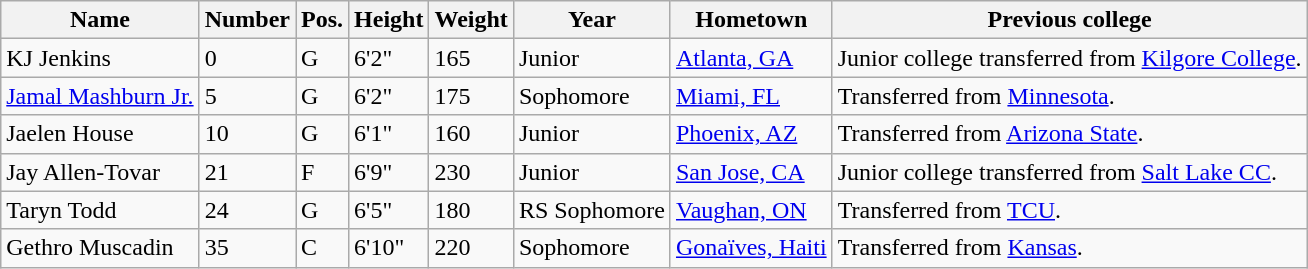<table class="wikitable sortable" border="1">
<tr>
<th>Name</th>
<th>Number</th>
<th>Pos.</th>
<th>Height</th>
<th>Weight</th>
<th>Year</th>
<th>Hometown</th>
<th class="unsortable">Previous college</th>
</tr>
<tr>
<td>KJ Jenkins</td>
<td>0</td>
<td>G</td>
<td>6'2"</td>
<td>165</td>
<td>Junior</td>
<td><a href='#'>Atlanta, GA</a></td>
<td>Junior college transferred from <a href='#'>Kilgore College</a>.</td>
</tr>
<tr>
<td><a href='#'>Jamal Mashburn Jr.</a></td>
<td>5</td>
<td>G</td>
<td>6'2"</td>
<td>175</td>
<td>Sophomore</td>
<td><a href='#'>Miami, FL</a></td>
<td>Transferred from <a href='#'>Minnesota</a>.</td>
</tr>
<tr>
<td>Jaelen House</td>
<td>10</td>
<td>G</td>
<td>6'1"</td>
<td>160</td>
<td>Junior</td>
<td><a href='#'>Phoenix, AZ</a></td>
<td>Transferred from <a href='#'>Arizona State</a>.</td>
</tr>
<tr>
<td>Jay Allen-Tovar</td>
<td>21</td>
<td>F</td>
<td>6'9"</td>
<td>230</td>
<td>Junior</td>
<td><a href='#'>San Jose, CA</a></td>
<td>Junior college transferred from <a href='#'>Salt Lake CC</a>.</td>
</tr>
<tr>
<td>Taryn Todd</td>
<td>24</td>
<td>G</td>
<td>6'5"</td>
<td>180</td>
<td>RS Sophomore</td>
<td><a href='#'>Vaughan, ON</a></td>
<td>Transferred from <a href='#'>TCU</a>.</td>
</tr>
<tr>
<td>Gethro Muscadin</td>
<td>35</td>
<td>C</td>
<td>6'10"</td>
<td>220</td>
<td>Sophomore</td>
<td><a href='#'>Gonaïves, Haiti</a></td>
<td>Transferred from <a href='#'>Kansas</a>.</td>
</tr>
</table>
